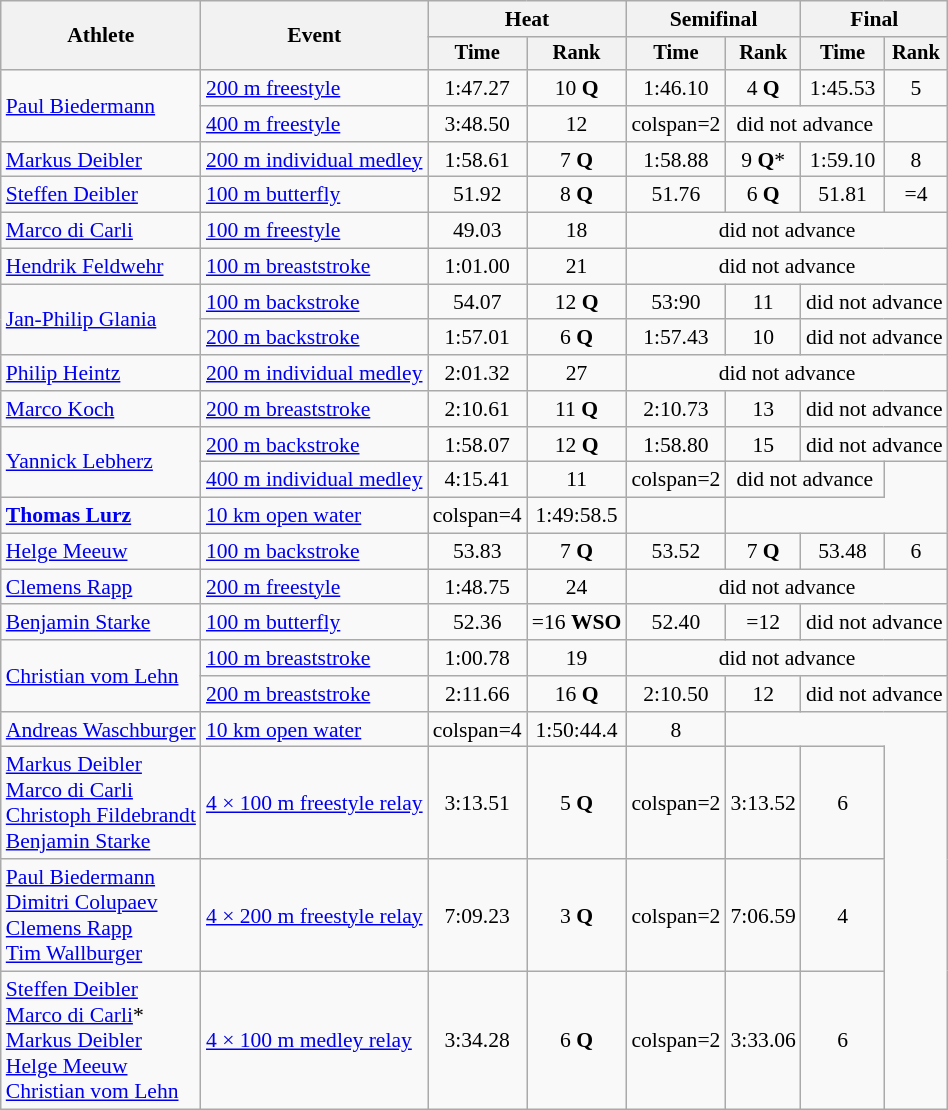<table class=wikitable style="font-size:90%">
<tr>
<th rowspan="2">Athlete</th>
<th rowspan="2">Event</th>
<th colspan="2">Heat</th>
<th colspan="2">Semifinal</th>
<th colspan="2">Final</th>
</tr>
<tr style="font-size:95%">
<th>Time</th>
<th>Rank</th>
<th>Time</th>
<th>Rank</th>
<th>Time</th>
<th>Rank</th>
</tr>
<tr align=center>
<td align=left rowspan=2><a href='#'>Paul Biedermann</a></td>
<td align=left><a href='#'>200 m freestyle</a></td>
<td>1:47.27</td>
<td>10 <strong>Q</strong></td>
<td>1:46.10</td>
<td>4 <strong>Q</strong></td>
<td>1:45.53</td>
<td>5</td>
</tr>
<tr align=center>
<td align=left><a href='#'>400 m freestyle</a></td>
<td>3:48.50</td>
<td>12</td>
<td>colspan=2 </td>
<td colspan=2>did not advance</td>
</tr>
<tr align=center>
<td align=left><a href='#'>Markus Deibler</a></td>
<td align=left><a href='#'>200 m individual medley</a></td>
<td>1:58.61</td>
<td>7 <strong>Q</strong></td>
<td>1:58.88</td>
<td>9 <strong>Q</strong>*</td>
<td>1:59.10</td>
<td>8</td>
</tr>
<tr align=center>
<td align=left><a href='#'>Steffen Deibler</a></td>
<td align=left><a href='#'>100 m butterfly</a></td>
<td>51.92</td>
<td>8 <strong>Q</strong></td>
<td>51.76</td>
<td>6 <strong>Q</strong></td>
<td>51.81</td>
<td>=4</td>
</tr>
<tr align=center>
<td align=left><a href='#'>Marco di Carli</a></td>
<td align=left><a href='#'>100 m freestyle</a></td>
<td>49.03</td>
<td>18</td>
<td colspan=4>did not advance</td>
</tr>
<tr align=center>
<td align=left><a href='#'>Hendrik Feldwehr</a></td>
<td align=left><a href='#'>100 m breaststroke</a></td>
<td>1:01.00</td>
<td>21</td>
<td colspan=4>did not advance</td>
</tr>
<tr align=center>
<td align=left rowspan=2><a href='#'>Jan-Philip Glania</a></td>
<td align=left><a href='#'>100 m backstroke</a></td>
<td>54.07</td>
<td>12 <strong>Q</strong></td>
<td>53:90</td>
<td>11</td>
<td colspan=2>did not advance</td>
</tr>
<tr align=center>
<td align=left><a href='#'>200 m backstroke</a></td>
<td>1:57.01</td>
<td>6 <strong>Q</strong></td>
<td>1:57.43</td>
<td>10</td>
<td colspan=2>did not advance</td>
</tr>
<tr align=center>
<td align=left><a href='#'>Philip Heintz</a></td>
<td align=left><a href='#'>200 m individual medley</a></td>
<td>2:01.32</td>
<td>27</td>
<td colspan=4>did not advance</td>
</tr>
<tr align=center>
<td align=left><a href='#'>Marco Koch</a></td>
<td align=left><a href='#'>200 m breaststroke</a></td>
<td>2:10.61</td>
<td>11 <strong>Q</strong></td>
<td>2:10.73</td>
<td>13</td>
<td colspan=2>did not advance</td>
</tr>
<tr align=center>
<td align=left rowspan=2><a href='#'>Yannick Lebherz</a></td>
<td align=left><a href='#'>200 m backstroke</a></td>
<td>1:58.07</td>
<td>12 <strong>Q</strong></td>
<td>1:58.80</td>
<td>15</td>
<td colspan=2>did not advance</td>
</tr>
<tr align=center>
<td align=left><a href='#'>400 m individual medley</a></td>
<td>4:15.41</td>
<td>11</td>
<td>colspan=2 </td>
<td colspan=2>did not advance</td>
</tr>
<tr align=center>
<td align=left><strong><a href='#'>Thomas Lurz</a></strong></td>
<td align=left><a href='#'>10 km open water</a></td>
<td>colspan=4 </td>
<td>1:49:58.5</td>
<td></td>
</tr>
<tr align=center>
<td align=left><a href='#'>Helge Meeuw</a></td>
<td align=left><a href='#'>100 m backstroke</a></td>
<td>53.83</td>
<td>7 <strong>Q</strong></td>
<td>53.52</td>
<td>7 <strong>Q</strong></td>
<td>53.48</td>
<td>6</td>
</tr>
<tr align=center>
<td align=left><a href='#'>Clemens Rapp</a></td>
<td align=left><a href='#'>200 m freestyle</a></td>
<td>1:48.75</td>
<td>24</td>
<td colspan=4>did not advance</td>
</tr>
<tr align=center>
<td align=left><a href='#'>Benjamin Starke</a></td>
<td align=left><a href='#'>100 m butterfly</a></td>
<td>52.36</td>
<td>=16 <strong>WSO</strong></td>
<td>52.40</td>
<td>=12</td>
<td colspan=2>did not advance</td>
</tr>
<tr align=center>
<td align=left rowspan=2><a href='#'>Christian vom Lehn</a></td>
<td align=left><a href='#'>100 m breaststroke</a></td>
<td>1:00.78</td>
<td>19</td>
<td colspan=4>did not advance</td>
</tr>
<tr align=center>
<td align=left><a href='#'>200 m breaststroke</a></td>
<td>2:11.66</td>
<td>16 <strong>Q</strong></td>
<td>2:10.50</td>
<td>12</td>
<td colspan=2>did not advance</td>
</tr>
<tr align=center>
<td align=left><a href='#'>Andreas Waschburger</a></td>
<td align=left><a href='#'>10 km open water</a></td>
<td>colspan=4 </td>
<td>1:50:44.4</td>
<td>8</td>
</tr>
<tr align=center>
<td align=left><a href='#'>Markus Deibler</a><br><a href='#'>Marco di Carli</a><br><a href='#'>Christoph Fildebrandt</a><br><a href='#'>Benjamin Starke</a></td>
<td align=left><a href='#'>4 × 100 m freestyle relay</a></td>
<td>3:13.51</td>
<td>5 <strong>Q</strong></td>
<td>colspan=2 </td>
<td>3:13.52</td>
<td>6</td>
</tr>
<tr align=center>
<td align=left><a href='#'>Paul Biedermann</a><br><a href='#'>Dimitri Colupaev</a><br><a href='#'>Clemens Rapp</a><br><a href='#'>Tim Wallburger</a></td>
<td align=left><a href='#'>4 × 200 m freestyle relay</a></td>
<td>7:09.23</td>
<td>3 <strong>Q</strong></td>
<td>colspan=2 </td>
<td>7:06.59</td>
<td>4</td>
</tr>
<tr align=center>
<td align=left><a href='#'>Steffen Deibler</a><br><a href='#'>Marco di Carli</a>*<br><a href='#'>Markus Deibler</a><br><a href='#'>Helge Meeuw</a><br><a href='#'>Christian vom Lehn</a></td>
<td align=left><a href='#'>4 × 100 m medley relay</a></td>
<td>3:34.28</td>
<td>6 <strong>Q</strong></td>
<td>colspan=2 </td>
<td>3:33.06</td>
<td>6</td>
</tr>
</table>
